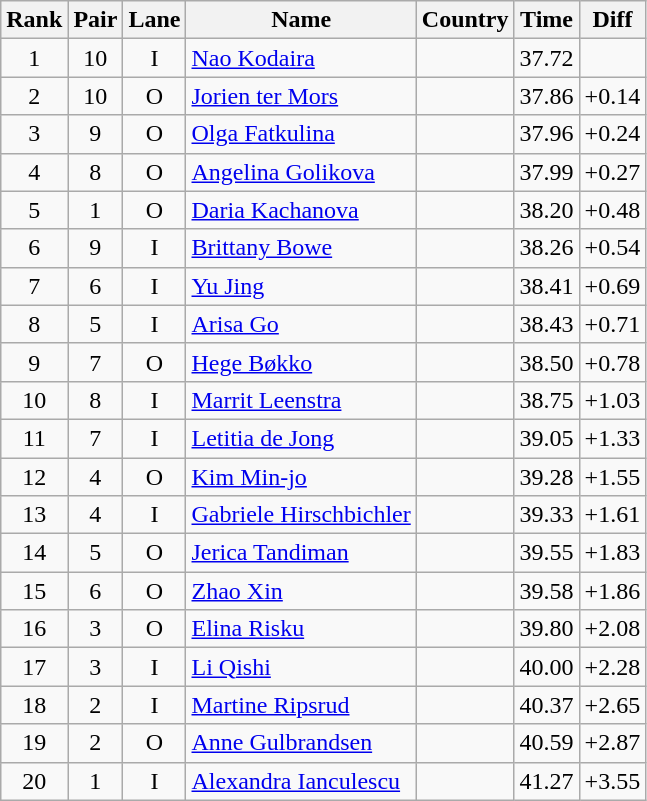<table class="wikitable sortable" style="text-align:center">
<tr>
<th>Rank</th>
<th>Pair</th>
<th>Lane</th>
<th>Name</th>
<th>Country</th>
<th>Time</th>
<th>Diff</th>
</tr>
<tr>
<td>1</td>
<td>10</td>
<td>I</td>
<td align=left><a href='#'>Nao Kodaira</a></td>
<td align=left></td>
<td>37.72</td>
<td></td>
</tr>
<tr>
<td>2</td>
<td>10</td>
<td>O</td>
<td align=left><a href='#'>Jorien ter Mors</a></td>
<td align=left></td>
<td>37.86</td>
<td>+0.14</td>
</tr>
<tr>
<td>3</td>
<td>9</td>
<td>O</td>
<td align=left><a href='#'>Olga Fatkulina</a></td>
<td align=left></td>
<td>37.96</td>
<td>+0.24</td>
</tr>
<tr>
<td>4</td>
<td>8</td>
<td>O</td>
<td align=left><a href='#'>Angelina Golikova</a></td>
<td align=left></td>
<td>37.99</td>
<td>+0.27</td>
</tr>
<tr>
<td>5</td>
<td>1</td>
<td>O</td>
<td align=left><a href='#'>Daria Kachanova</a></td>
<td align=left></td>
<td>38.20</td>
<td>+0.48</td>
</tr>
<tr>
<td>6</td>
<td>9</td>
<td>I</td>
<td align=left><a href='#'>Brittany Bowe</a></td>
<td align=left></td>
<td>38.26</td>
<td>+0.54</td>
</tr>
<tr>
<td>7</td>
<td>6</td>
<td>I</td>
<td align=left><a href='#'>Yu Jing</a></td>
<td align=left></td>
<td>38.41</td>
<td>+0.69</td>
</tr>
<tr>
<td>8</td>
<td>5</td>
<td>I</td>
<td align=left><a href='#'>Arisa Go</a></td>
<td align=left></td>
<td>38.43</td>
<td>+0.71</td>
</tr>
<tr>
<td>9</td>
<td>7</td>
<td>O</td>
<td align=left><a href='#'>Hege Bøkko</a></td>
<td align=left></td>
<td>38.50</td>
<td>+0.78</td>
</tr>
<tr>
<td>10</td>
<td>8</td>
<td>I</td>
<td align=left><a href='#'>Marrit Leenstra</a></td>
<td align=left></td>
<td>38.75</td>
<td>+1.03</td>
</tr>
<tr>
<td>11</td>
<td>7</td>
<td>I</td>
<td align=left><a href='#'>Letitia de Jong</a></td>
<td align=left></td>
<td>39.05</td>
<td>+1.33</td>
</tr>
<tr>
<td>12</td>
<td>4</td>
<td>O</td>
<td align=left><a href='#'>Kim Min-jo</a></td>
<td align=left></td>
<td>39.28</td>
<td>+1.55</td>
</tr>
<tr>
<td>13</td>
<td>4</td>
<td>I</td>
<td align=left><a href='#'>Gabriele Hirschbichler</a></td>
<td align=left></td>
<td>39.33</td>
<td>+1.61</td>
</tr>
<tr>
<td>14</td>
<td>5</td>
<td>O</td>
<td align=left><a href='#'>Jerica Tandiman</a></td>
<td align=left></td>
<td>39.55</td>
<td>+1.83</td>
</tr>
<tr>
<td>15</td>
<td>6</td>
<td>O</td>
<td align=left><a href='#'>Zhao Xin</a></td>
<td align=left></td>
<td>39.58</td>
<td>+1.86</td>
</tr>
<tr>
<td>16</td>
<td>3</td>
<td>O</td>
<td align=left><a href='#'>Elina Risku</a></td>
<td align=left></td>
<td>39.80</td>
<td>+2.08</td>
</tr>
<tr>
<td>17</td>
<td>3</td>
<td>I</td>
<td align=left><a href='#'>Li Qishi</a></td>
<td align=left></td>
<td>40.00</td>
<td>+2.28</td>
</tr>
<tr>
<td>18</td>
<td>2</td>
<td>I</td>
<td align=left><a href='#'>Martine Ripsrud</a></td>
<td align=left></td>
<td>40.37</td>
<td>+2.65</td>
</tr>
<tr>
<td>19</td>
<td>2</td>
<td>O</td>
<td align=left><a href='#'>Anne Gulbrandsen</a></td>
<td align=left></td>
<td>40.59</td>
<td>+2.87</td>
</tr>
<tr>
<td>20</td>
<td>1</td>
<td>I</td>
<td align=left><a href='#'>Alexandra Ianculescu</a></td>
<td align=left></td>
<td>41.27</td>
<td>+3.55</td>
</tr>
</table>
